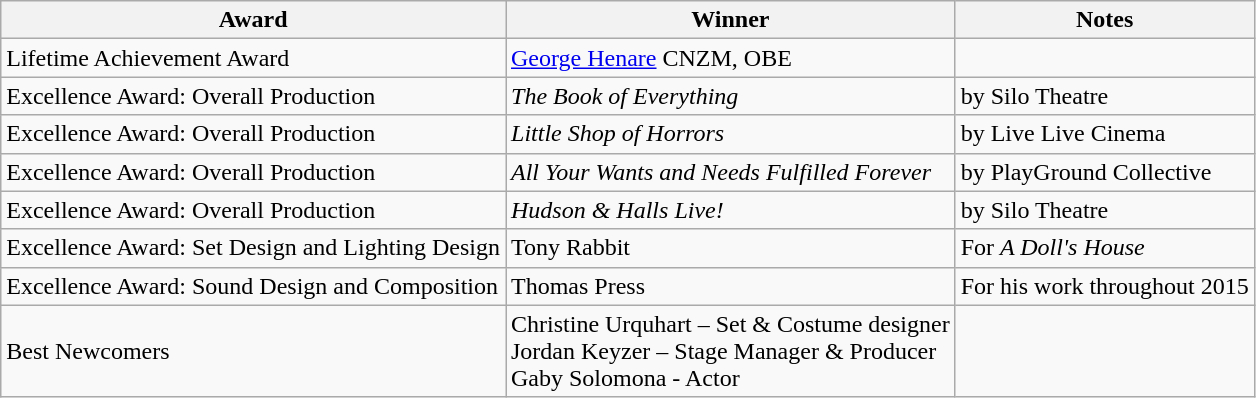<table class="wikitable">
<tr>
<th>Award</th>
<th>Winner</th>
<th>Notes</th>
</tr>
<tr>
<td>Lifetime Achievement Award</td>
<td><a href='#'>George Henare</a> CNZM, OBE</td>
<td></td>
</tr>
<tr>
<td>Excellence Award: Overall Production</td>
<td><em>The Book of Everything</em></td>
<td>by Silo Theatre</td>
</tr>
<tr>
<td>Excellence Award: Overall Production</td>
<td><em>Little Shop of Horrors</em></td>
<td>by Live Live Cinema</td>
</tr>
<tr>
<td>Excellence Award: Overall Production</td>
<td><em>All Your Wants and Needs Fulfilled Forever</em></td>
<td>by PlayGround Collective</td>
</tr>
<tr>
<td>Excellence Award: Overall Production</td>
<td><em>Hudson & Halls Live!</em></td>
<td>by Silo Theatre</td>
</tr>
<tr>
<td>Excellence Award:  Set Design and Lighting Design</td>
<td>Tony Rabbit</td>
<td>For <em>A Doll's House</em></td>
</tr>
<tr>
<td>Excellence Award: Sound Design and Composition</td>
<td>Thomas Press</td>
<td>For his work throughout 2015</td>
</tr>
<tr>
<td>Best Newcomers</td>
<td>Christine Urquhart – Set & Costume designer<br>Jordan Keyzer – Stage Manager & Producer<br>Gaby Solomona - Actor</td>
<td></td>
</tr>
</table>
